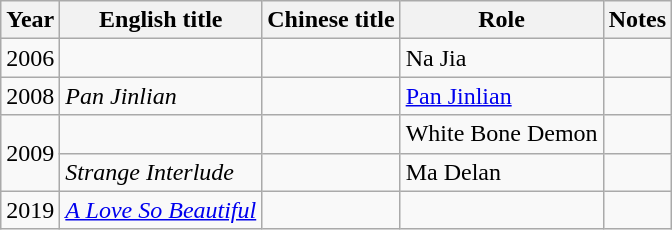<table class="wikitable">
<tr>
<th>Year</th>
<th>English title</th>
<th>Chinese title</th>
<th>Role</th>
<th>Notes</th>
</tr>
<tr>
<td>2006</td>
<td></td>
<td></td>
<td>Na Jia</td>
<td></td>
</tr>
<tr>
<td>2008</td>
<td><em>Pan Jinlian</em></td>
<td></td>
<td><a href='#'>Pan Jinlian</a></td>
<td></td>
</tr>
<tr>
<td rowspan="2">2009</td>
<td></td>
<td></td>
<td>White Bone Demon</td>
<td></td>
</tr>
<tr>
<td><em>Strange Interlude</em></td>
<td></td>
<td>Ma Delan</td>
<td></td>
</tr>
<tr>
<td>2019</td>
<td><em><a href='#'>A Love So Beautiful</a></em></td>
<td></td>
<td></td>
<td></td>
</tr>
</table>
